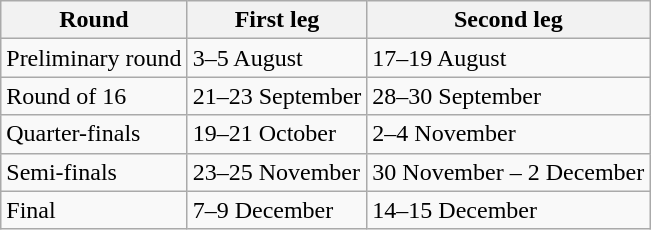<table class="wikitable">
<tr>
<th>Round</th>
<th>First leg</th>
<th>Second leg</th>
</tr>
<tr>
<td>Preliminary round</td>
<td>3–5 August</td>
<td>17–19 August</td>
</tr>
<tr>
<td>Round of 16</td>
<td>21–23 September</td>
<td>28–30 September</td>
</tr>
<tr>
<td>Quarter-finals</td>
<td>19–21 October</td>
<td>2–4 November</td>
</tr>
<tr>
<td>Semi-finals</td>
<td>23–25 November</td>
<td>30 November – 2 December</td>
</tr>
<tr>
<td>Final</td>
<td>7–9 December</td>
<td>14–15 December</td>
</tr>
</table>
